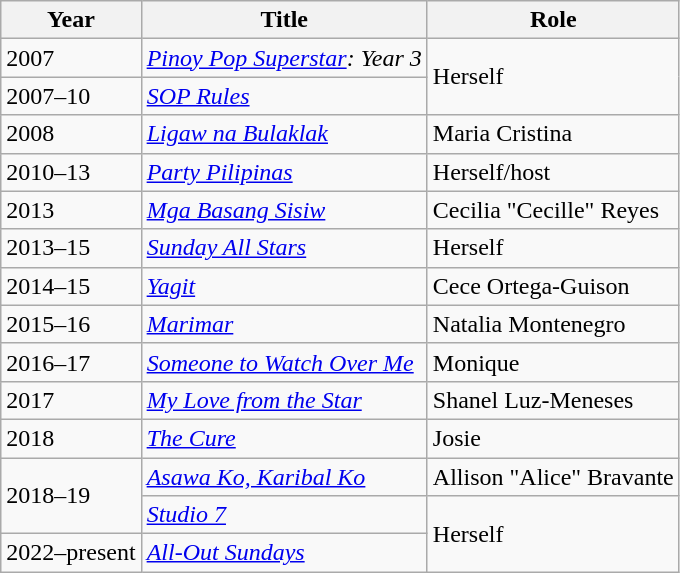<table class="wikitable sortable">
<tr>
<th>Year</th>
<th>Title</th>
<th>Role</th>
</tr>
<tr>
<td>2007</td>
<td><em><a href='#'>Pinoy Pop Superstar</a>: Year 3</em></td>
<td rowspan="2">Herself</td>
</tr>
<tr>
<td>2007–10</td>
<td><em><a href='#'>SOP Rules</a></em></td>
</tr>
<tr>
<td>2008</td>
<td><em><a href='#'>Ligaw na Bulaklak</a></em></td>
<td>Maria Cristina</td>
</tr>
<tr>
<td>2010–13</td>
<td><em><a href='#'>Party Pilipinas</a></em></td>
<td>Herself/host</td>
</tr>
<tr>
<td>2013</td>
<td><em><a href='#'>Mga Basang Sisiw</a></em></td>
<td>Cecilia "Cecille" Reyes</td>
</tr>
<tr>
<td>2013–15</td>
<td><em><a href='#'>Sunday All Stars</a></em></td>
<td>Herself</td>
</tr>
<tr>
<td>2014–15</td>
<td><em><a href='#'>Yagit</a></em></td>
<td>Cece Ortega-Guison</td>
</tr>
<tr>
<td>2015–16</td>
<td><em><a href='#'>Marimar</a></em></td>
<td>Natalia Montenegro</td>
</tr>
<tr>
<td>2016–17</td>
<td><em><a href='#'>Someone to Watch Over Me</a></em></td>
<td>Monique</td>
</tr>
<tr>
<td>2017</td>
<td><em><a href='#'>My Love from the Star</a></em></td>
<td>Shanel Luz-Meneses</td>
</tr>
<tr>
<td>2018</td>
<td><em><a href='#'>The Cure</a></em></td>
<td>Josie</td>
</tr>
<tr>
<td rowspan="2">2018–19</td>
<td><em><a href='#'>Asawa Ko, Karibal Ko</a></em></td>
<td>Allison "Alice" Bravante</td>
</tr>
<tr>
<td><em><a href='#'>Studio 7</a></em></td>
<td rowspan="2">Herself</td>
</tr>
<tr>
<td>2022–present</td>
<td><em><a href='#'>All-Out Sundays</a></em></td>
</tr>
</table>
